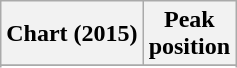<table class="wikitable sortable plainrowheaders">
<tr>
<th>Chart (2015)</th>
<th>Peak<br>position</th>
</tr>
<tr>
</tr>
<tr>
</tr>
<tr>
</tr>
<tr>
</tr>
</table>
